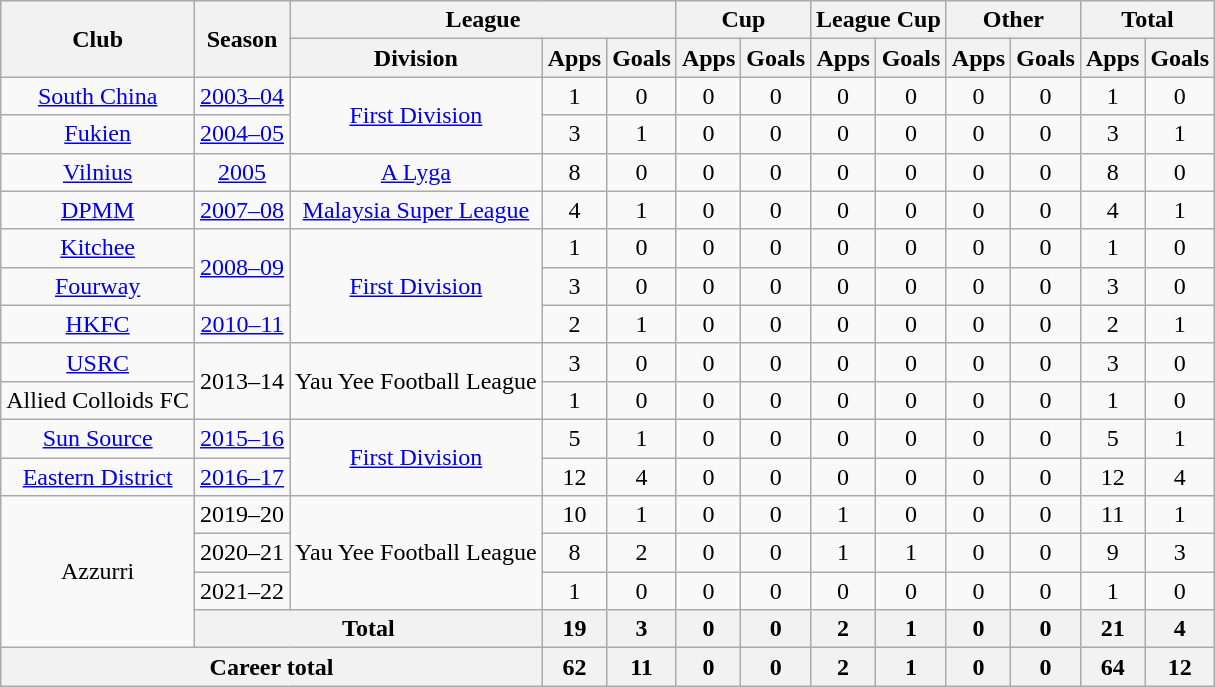<table class="wikitable" style="text-align: center">
<tr>
<th rowspan="2">Club</th>
<th rowspan="2">Season</th>
<th colspan="3">League</th>
<th colspan="2">Cup</th>
<th colspan="2">League Cup</th>
<th colspan="2">Other</th>
<th colspan="2">Total</th>
</tr>
<tr>
<th>Division</th>
<th>Apps</th>
<th>Goals</th>
<th>Apps</th>
<th>Goals</th>
<th>Apps</th>
<th>Goals</th>
<th>Apps</th>
<th>Goals</th>
<th>Apps</th>
<th>Goals</th>
</tr>
<tr>
<td><a href='#'>South China</a></td>
<td><a href='#'>2003–04</a></td>
<td rowspan="2"><a href='#'>First Division</a></td>
<td>1</td>
<td>0</td>
<td>0</td>
<td>0</td>
<td>0</td>
<td>0</td>
<td>0</td>
<td>0</td>
<td>1</td>
<td>0</td>
</tr>
<tr>
<td><a href='#'>Fukien</a></td>
<td><a href='#'>2004–05</a></td>
<td>3</td>
<td>1</td>
<td>0</td>
<td>0</td>
<td>0</td>
<td>0</td>
<td>0</td>
<td>0</td>
<td>3</td>
<td>1</td>
</tr>
<tr>
<td><a href='#'>Vilnius</a></td>
<td><a href='#'>2005</a></td>
<td><a href='#'>A Lyga</a></td>
<td>8</td>
<td>0</td>
<td>0</td>
<td>0</td>
<td>0</td>
<td>0</td>
<td>0</td>
<td>0</td>
<td>8</td>
<td>0</td>
</tr>
<tr>
<td><a href='#'>DPMM</a></td>
<td><a href='#'>2007–08</a></td>
<td><a href='#'>Malaysia Super League</a></td>
<td>4</td>
<td>1</td>
<td>0</td>
<td>0</td>
<td>0</td>
<td>0</td>
<td>0</td>
<td>0</td>
<td>4</td>
<td>1</td>
</tr>
<tr>
<td><a href='#'>Kitchee</a></td>
<td rowspan="2"><a href='#'>2008–09</a></td>
<td rowspan="3"><a href='#'>First Division</a></td>
<td>1</td>
<td>0</td>
<td>0</td>
<td>0</td>
<td>0</td>
<td>0</td>
<td>0</td>
<td>0</td>
<td>1</td>
<td>0</td>
</tr>
<tr>
<td><a href='#'>Fourway</a></td>
<td>3</td>
<td>0</td>
<td>0</td>
<td>0</td>
<td>0</td>
<td>0</td>
<td>0</td>
<td>0</td>
<td>3</td>
<td>0</td>
</tr>
<tr>
<td><a href='#'>HKFC</a></td>
<td><a href='#'>2010–11</a></td>
<td>2</td>
<td>1</td>
<td>0</td>
<td>0</td>
<td>0</td>
<td>0</td>
<td>0</td>
<td>0</td>
<td>2</td>
<td>1</td>
</tr>
<tr>
<td><a href='#'>USRC</a></td>
<td rowspan="2">2013–14</td>
<td rowspan="2">Yau Yee Football League</td>
<td>3</td>
<td>0</td>
<td>0</td>
<td>0</td>
<td>0</td>
<td>0</td>
<td>0</td>
<td>0</td>
<td>3</td>
<td>0</td>
</tr>
<tr>
<td>Allied Colloids FC</td>
<td>1</td>
<td>0</td>
<td>0</td>
<td>0</td>
<td>0</td>
<td>0</td>
<td>0</td>
<td>0</td>
<td>1</td>
<td>0</td>
</tr>
<tr>
<td><a href='#'>Sun Source</a></td>
<td><a href='#'>2015–16</a></td>
<td rowspan="2"><a href='#'>First Division</a></td>
<td>5</td>
<td>1</td>
<td>0</td>
<td>0</td>
<td>0</td>
<td>0</td>
<td>0</td>
<td>0</td>
<td>5</td>
<td>1</td>
</tr>
<tr>
<td><a href='#'>Eastern District</a></td>
<td><a href='#'>2016–17</a></td>
<td>12</td>
<td>4</td>
<td>0</td>
<td>0</td>
<td>0</td>
<td>0</td>
<td>0</td>
<td>0</td>
<td>12</td>
<td>4</td>
</tr>
<tr>
<td rowspan="4">Azzurri</td>
<td>2019–20</td>
<td rowspan="3">Yau Yee Football League</td>
<td>10</td>
<td>1</td>
<td>0</td>
<td>0</td>
<td>1</td>
<td>0</td>
<td>0</td>
<td>0</td>
<td>11</td>
<td>1</td>
</tr>
<tr>
<td>2020–21</td>
<td>8</td>
<td>2</td>
<td>0</td>
<td>0</td>
<td>1</td>
<td>1</td>
<td>0</td>
<td>0</td>
<td>9</td>
<td>3</td>
</tr>
<tr>
<td>2021–22</td>
<td>1</td>
<td>0</td>
<td>0</td>
<td>0</td>
<td>0</td>
<td>0</td>
<td>0</td>
<td>0</td>
<td>1</td>
<td>0</td>
</tr>
<tr>
<th colspan="2">Total</th>
<th>19</th>
<th>3</th>
<th>0</th>
<th>0</th>
<th>2</th>
<th>1</th>
<th>0</th>
<th>0</th>
<th>21</th>
<th>4</th>
</tr>
<tr>
<th colspan="3">Career total</th>
<th>62</th>
<th>11</th>
<th>0</th>
<th>0</th>
<th>2</th>
<th>1</th>
<th>0</th>
<th>0</th>
<th>64</th>
<th>12</th>
</tr>
</table>
